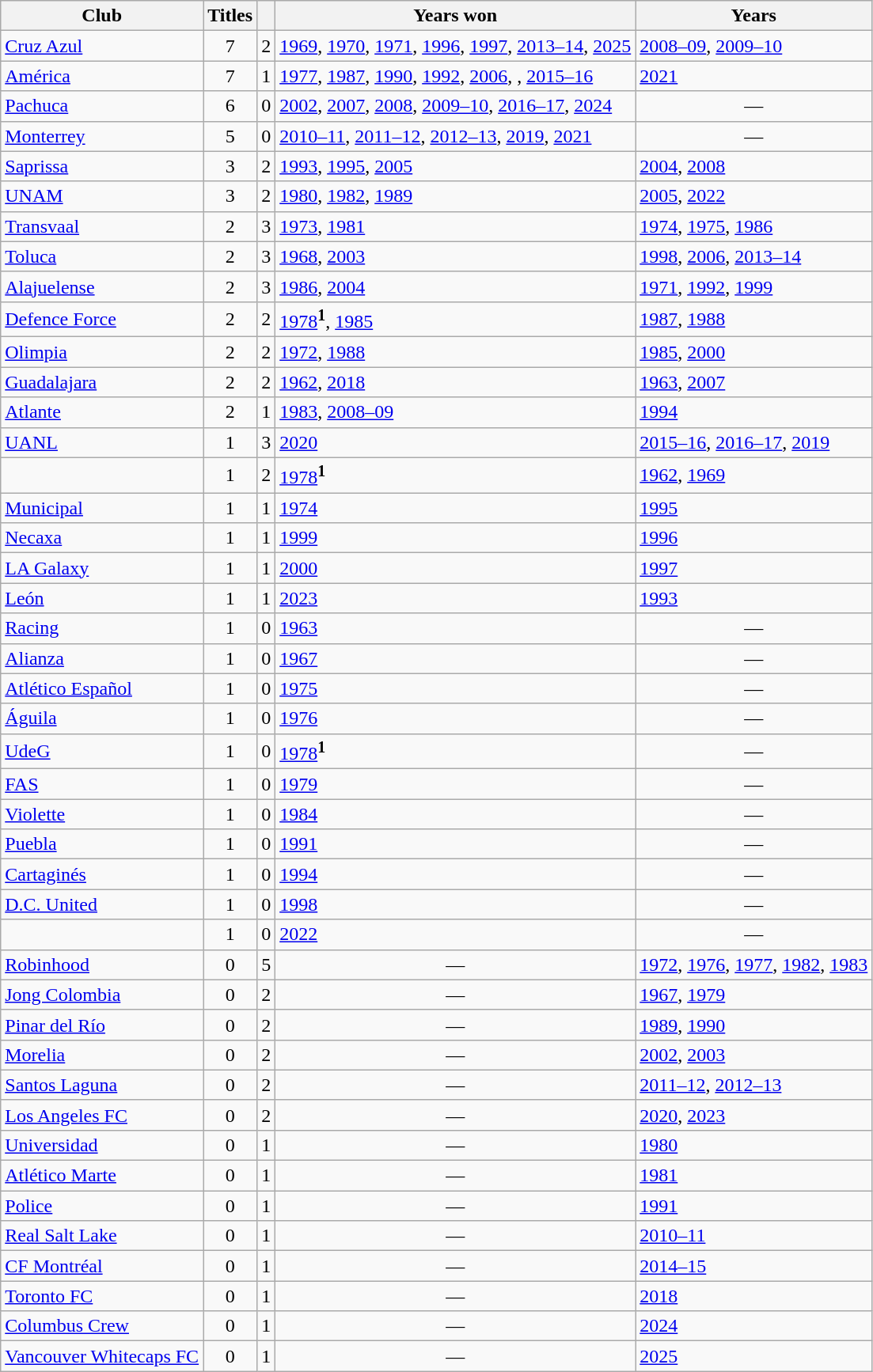<table class="wikitable sortable" style="text-align: center;">
<tr>
<th>Club</th>
<th>Titles</th>
<th></th>
<th>Years won</th>
<th>Years </th>
</tr>
<tr>
<td Align=left> <a href='#'>Cruz Azul</a></td>
<td align=center>7</td>
<td align=center>2</td>
<td align=left><a href='#'>1969</a>, <a href='#'>1970</a>, <a href='#'>1971</a>, <a href='#'>1996</a>, <a href='#'>1997</a>, <a href='#'>2013–14</a>, <a href='#'>2025</a></td>
<td align=left><a href='#'>2008–09</a>, <a href='#'>2009–10</a></td>
</tr>
<tr>
<td Align=left> <a href='#'>América</a></td>
<td align=center>7</td>
<td align=center>1</td>
<td align=left><a href='#'>1977</a>, <a href='#'>1987</a>, <a href='#'>1990</a>, <a href='#'>1992</a>, <a href='#'>2006</a>, , <a href='#'>2015–16</a></td>
<td align=left><a href='#'>2021</a></td>
</tr>
<tr>
<td Align=left> <a href='#'>Pachuca</a></td>
<td align=center>6</td>
<td align=center>0</td>
<td align=left><a href='#'>2002</a>, <a href='#'>2007</a>, <a href='#'>2008</a>, <a href='#'>2009–10</a>, <a href='#'>2016–17</a>, <a href='#'>2024</a></td>
<td>—</td>
</tr>
<tr>
<td Align=left> <a href='#'>Monterrey</a></td>
<td align=center>5</td>
<td align=center>0</td>
<td align=left><a href='#'>2010–11</a>, <a href='#'>2011–12</a>, <a href='#'>2012–13</a>, <a href='#'>2019</a>, <a href='#'>2021</a></td>
<td>—</td>
</tr>
<tr>
<td Align=left> <a href='#'>Saprissa</a></td>
<td align=center>3</td>
<td align=center>2</td>
<td align=left><a href='#'>1993</a>, <a href='#'>1995</a>, <a href='#'>2005</a></td>
<td align=left><a href='#'>2004</a>, <a href='#'>2008</a></td>
</tr>
<tr>
<td Align=left> <a href='#'>UNAM</a></td>
<td align=center>3</td>
<td align=center>2</td>
<td align=left><a href='#'>1980</a>, <a href='#'>1982</a>, <a href='#'>1989</a></td>
<td align=left><a href='#'>2005</a>, <a href='#'>2022</a></td>
</tr>
<tr>
<td Align=left> <a href='#'>Transvaal</a></td>
<td align=center>2</td>
<td align=center>3</td>
<td align=left><a href='#'>1973</a>, <a href='#'>1981</a></td>
<td align=left><a href='#'>1974</a>, <a href='#'>1975</a>, <a href='#'>1986</a></td>
</tr>
<tr>
<td Align=left> <a href='#'>Toluca</a></td>
<td align=center>2</td>
<td align=center>3</td>
<td align=left><a href='#'>1968</a>, <a href='#'>2003</a></td>
<td align=left><a href='#'>1998</a>, <a href='#'>2006</a>, <a href='#'>2013–14</a></td>
</tr>
<tr>
<td Align=left> <a href='#'>Alajuelense</a></td>
<td align=center>2</td>
<td align=center>3</td>
<td align=left><a href='#'>1986</a>, <a href='#'>2004</a></td>
<td align=left><a href='#'>1971</a>, <a href='#'>1992</a>, <a href='#'>1999</a></td>
</tr>
<tr>
<td Align=left> <a href='#'>Defence Force</a></td>
<td align=center>2</td>
<td align=center>2</td>
<td align=left><a href='#'>1978</a><sup><strong>1</strong></sup>, <a href='#'>1985</a></td>
<td align=left><a href='#'>1987</a>, <a href='#'>1988</a></td>
</tr>
<tr>
<td Align=left> <a href='#'>Olimpia</a></td>
<td align=center>2</td>
<td align=center>2</td>
<td align=left><a href='#'>1972</a>, <a href='#'>1988</a></td>
<td align=left><a href='#'>1985</a>, <a href='#'>2000</a></td>
</tr>
<tr>
<td Align=left> <a href='#'>Guadalajara</a></td>
<td align=center>2</td>
<td align=center>2</td>
<td align=left><a href='#'>1962</a>, <a href='#'>2018</a></td>
<td align=left><a href='#'>1963</a>, <a href='#'>2007</a></td>
</tr>
<tr>
<td Align=left> <a href='#'>Atlante</a></td>
<td align=center>2</td>
<td align=center>1</td>
<td align=left><a href='#'>1983</a>, <a href='#'>2008–09</a></td>
<td align=left><a href='#'>1994</a></td>
</tr>
<tr>
<td Align=left> <a href='#'>UANL</a></td>
<td align=center>1</td>
<td align=center>3</td>
<td align=left><a href='#'>2020</a></td>
<td align=left><a href='#'>2015–16</a>, <a href='#'>2016–17</a>, <a href='#'>2019</a></td>
</tr>
<tr>
<td Align=left></td>
<td align=center>1</td>
<td align=center>2</td>
<td align=left><a href='#'>1978</a><sup><strong>1</strong></sup></td>
<td align=left><a href='#'>1962</a>, <a href='#'>1969</a></td>
</tr>
<tr>
<td Align=left> <a href='#'>Municipal</a></td>
<td align=center>1</td>
<td align=center>1</td>
<td align=left><a href='#'>1974</a></td>
<td align=left><a href='#'>1995</a></td>
</tr>
<tr>
<td Align=left> <a href='#'>Necaxa</a></td>
<td align="center">1</td>
<td align="center">1</td>
<td align=left><a href='#'>1999</a></td>
<td align=left><a href='#'>1996</a></td>
</tr>
<tr>
<td Align=left> <a href='#'>LA Galaxy</a></td>
<td align=center>1</td>
<td align=center>1</td>
<td align=left><a href='#'>2000</a></td>
<td align=left><a href='#'>1997</a></td>
</tr>
<tr>
<td Align=left> <a href='#'>León</a></td>
<td align=center>1</td>
<td align=center>1</td>
<td align=left><a href='#'>2023</a></td>
<td align=left><a href='#'>1993</a></td>
</tr>
<tr>
<td Align=left> <a href='#'>Racing</a></td>
<td align=center>1</td>
<td align=center>0</td>
<td align=left><a href='#'>1963</a></td>
<td>—</td>
</tr>
<tr>
<td Align=left> <a href='#'>Alianza</a></td>
<td align=center>1</td>
<td align=center>0</td>
<td align=left><a href='#'>1967</a></td>
<td>—</td>
</tr>
<tr>
<td Align=left> <a href='#'>Atlético Español</a></td>
<td align=center>1</td>
<td align=center>0</td>
<td align=left><a href='#'>1975</a></td>
<td>—</td>
</tr>
<tr>
<td Align=left> <a href='#'>Águila</a></td>
<td align=center>1</td>
<td align=center>0</td>
<td align=left><a href='#'>1976</a></td>
<td>—</td>
</tr>
<tr>
<td Align=left> <a href='#'>UdeG</a></td>
<td align=center>1</td>
<td align=center>0</td>
<td align=left><a href='#'>1978</a><sup><strong>1</strong></sup></td>
<td>—</td>
</tr>
<tr>
<td Align=left> <a href='#'>FAS</a></td>
<td align=center>1</td>
<td align=center>0</td>
<td align=left><a href='#'>1979</a></td>
<td>—</td>
</tr>
<tr>
<td Align=left> <a href='#'>Violette</a></td>
<td align=center>1</td>
<td align=center>0</td>
<td align=left><a href='#'>1984</a></td>
<td>—</td>
</tr>
<tr>
<td Align=left> <a href='#'>Puebla</a></td>
<td align=center>1</td>
<td align=center>0</td>
<td align=left><a href='#'>1991</a></td>
<td>—</td>
</tr>
<tr>
<td Align=left> <a href='#'>Cartaginés</a></td>
<td align=center>1</td>
<td align=center>0</td>
<td align=left><a href='#'>1994</a></td>
<td>—</td>
</tr>
<tr>
<td Align=left> <a href='#'>D.C. United</a></td>
<td align=center>1</td>
<td align=center>0</td>
<td align=left><a href='#'>1998</a></td>
<td>—</td>
</tr>
<tr>
<td Align=left></td>
<td align=center>1</td>
<td align=center>0</td>
<td align=left><a href='#'>2022</a></td>
<td>—</td>
</tr>
<tr>
<td Align=left> <a href='#'>Robinhood</a></td>
<td align=center>0</td>
<td align=center>5</td>
<td>—</td>
<td align=left><a href='#'>1972</a>, <a href='#'>1976</a>, <a href='#'>1977</a>, <a href='#'>1982</a>, <a href='#'>1983</a></td>
</tr>
<tr>
<td Align=left> <a href='#'>Jong Colombia</a></td>
<td align=center>0</td>
<td align=center>2</td>
<td>—</td>
<td align=left><a href='#'>1967</a>, <a href='#'>1979</a></td>
</tr>
<tr>
<td Align=left> <a href='#'>Pinar del Río</a></td>
<td align=center>0</td>
<td align=center>2</td>
<td>—</td>
<td align=left><a href='#'>1989</a>, <a href='#'>1990</a></td>
</tr>
<tr>
<td Align=left> <a href='#'>Morelia</a></td>
<td align=center>0</td>
<td align=center>2</td>
<td>—</td>
<td align=left><a href='#'>2002</a>, <a href='#'>2003</a></td>
</tr>
<tr>
<td Align=left> <a href='#'>Santos Laguna</a></td>
<td align=center>0</td>
<td align=center>2</td>
<td>—</td>
<td align=left><a href='#'>2011–12</a>, <a href='#'>2012–13</a></td>
</tr>
<tr>
<td Align=left> <a href='#'>Los Angeles FC</a></td>
<td align=center>0</td>
<td align=center>2</td>
<td>—</td>
<td align=left><a href='#'>2020</a>, <a href='#'>2023</a></td>
</tr>
<tr>
<td Align=left> <a href='#'>Universidad</a></td>
<td align=center>0</td>
<td align=center>1</td>
<td>—</td>
<td align=left><a href='#'>1980</a></td>
</tr>
<tr>
<td Align=left> <a href='#'>Atlético Marte</a></td>
<td align=center>0</td>
<td align=center>1</td>
<td>—</td>
<td align=left><a href='#'>1981</a></td>
</tr>
<tr>
<td Align=left> <a href='#'>Police</a></td>
<td align=center>0</td>
<td align=center>1</td>
<td>—</td>
<td align=left><a href='#'>1991</a></td>
</tr>
<tr>
<td Align=left> <a href='#'>Real Salt Lake</a></td>
<td align=center>0</td>
<td align=center>1</td>
<td>—</td>
<td align=left><a href='#'>2010–11</a></td>
</tr>
<tr>
<td Align=left> <a href='#'>CF Montréal</a></td>
<td align=center>0</td>
<td align=center>1</td>
<td>—</td>
<td align=left><a href='#'>2014–15</a></td>
</tr>
<tr>
<td Align=left> <a href='#'>Toronto FC</a></td>
<td align=center>0</td>
<td align=center>1</td>
<td>—</td>
<td align=left><a href='#'>2018</a></td>
</tr>
<tr>
<td Align=left> <a href='#'>Columbus Crew</a></td>
<td align=center>0</td>
<td align=center>1</td>
<td>—</td>
<td align=left><a href='#'>2024</a></td>
</tr>
<tr>
<td Align=left> <a href='#'>Vancouver Whitecaps FC</a></td>
<td align=center>0</td>
<td align=center>1</td>
<td>—</td>
<td align=left><a href='#'>2025</a></td>
</tr>
</table>
